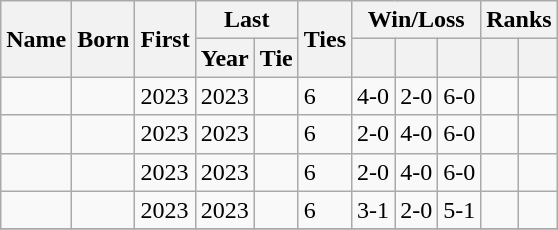<table class="wikitable sortable">
<tr style="text-align:center;">
<th rowspan="2">Name</th>
<th rowspan="2">Born</th>
<th rowspan="2">First</th>
<th colspan="2">Last</th>
<th rowspan="2">Ties</th>
<th class="unsortable" colspan="3">Win/Loss</th>
<th class="unsortable" colspan="2">Ranks</th>
</tr>
<tr>
<th>Year</th>
<th>Tie</th>
<th></th>
<th></th>
<th></th>
<th></th>
<th></th>
</tr>
<tr>
<td></td>
<td></td>
<td>2023</td>
<td>2023</td>
<td></td>
<td>6</td>
<td>4-0</td>
<td>2-0</td>
<td>6-0</td>
<td></td>
<td></td>
</tr>
<tr>
<td></td>
<td></td>
<td>2023</td>
<td>2023</td>
<td></td>
<td>6</td>
<td>2-0</td>
<td>4-0</td>
<td>6-0</td>
<td></td>
<td></td>
</tr>
<tr>
<td></td>
<td></td>
<td>2023</td>
<td>2023</td>
<td></td>
<td>6</td>
<td>2-0</td>
<td>4-0</td>
<td>6-0</td>
<td></td>
<td></td>
</tr>
<tr>
<td></td>
<td></td>
<td>2023</td>
<td>2023</td>
<td></td>
<td>6</td>
<td>3-1</td>
<td>2-0</td>
<td>5-1</td>
<td></td>
<td></td>
</tr>
<tr>
</tr>
</table>
